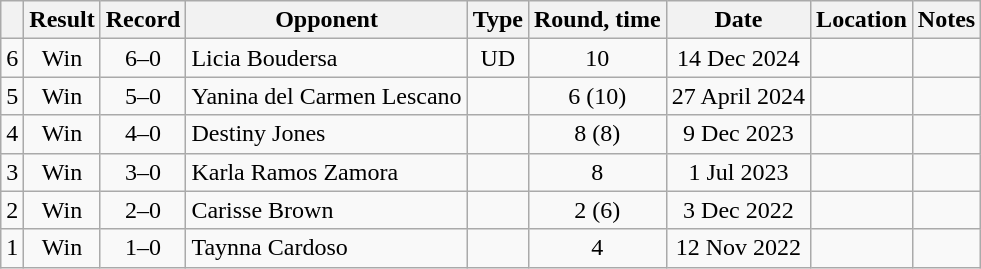<table class=wikitable style=text-align:center>
<tr>
<th></th>
<th>Result</th>
<th>Record</th>
<th>Opponent</th>
<th>Type</th>
<th>Round, time</th>
<th>Date</th>
<th>Location</th>
<th>Notes</th>
</tr>
<tr>
<td>6</td>
<td>Win</td>
<td>6–0</td>
<td align="left">Licia Boudersa</td>
<td>UD</td>
<td>10</td>
<td>14 Dec 2024</td>
<td align="left"></td>
<td align="left"></td>
</tr>
<tr>
<td>5</td>
<td>Win</td>
<td>5–0</td>
<td align="left">Yanina del Carmen Lescano</td>
<td></td>
<td>6 (10)</td>
<td>27 April 2024</td>
<td align="left"></td>
<td align="left"></td>
</tr>
<tr>
<td>4</td>
<td>Win</td>
<td>4–0</td>
<td align="left">Destiny Jones</td>
<td></td>
<td>8 (8)</td>
<td>9 Dec 2023</td>
<td align="left"></td>
<td align="left"></td>
</tr>
<tr>
<td>3</td>
<td>Win</td>
<td>3–0</td>
<td align="left">Karla Ramos Zamora</td>
<td></td>
<td>8</td>
<td>1 Jul 2023</td>
<td align="left"></td>
<td align="left"></td>
</tr>
<tr>
<td>2</td>
<td>Win</td>
<td>2–0</td>
<td align="left">Carisse Brown</td>
<td></td>
<td>2 (6)</td>
<td>3 Dec 2022</td>
<td align="left"></td>
<td align="left"></td>
</tr>
<tr>
<td>1</td>
<td>Win</td>
<td>1–0</td>
<td align="left">Taynna Cardoso</td>
<td></td>
<td>4</td>
<td>12 Nov 2022</td>
<td align="left"></td>
<td align="left"></td>
</tr>
</table>
